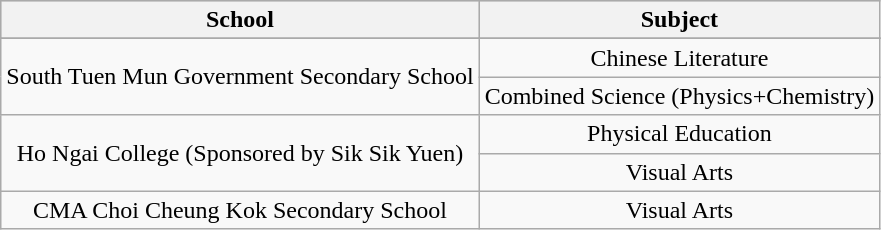<table class="wikitable" border="1">
<tr bgcolor="#CCCCCC">
<th align="center" rowspan="1">School</th>
<th align="center" colspan="1">Subject</th>
</tr>
<tr bgcolor="#FFFFFF">
</tr>
<tr>
<td align="center" rowspan="2">South Tuen Mun Government Secondary School</td>
<td align="center">Chinese Literature</td>
</tr>
<tr>
<td align="center">Combined Science (Physics+Chemistry)</td>
</tr>
<tr>
<td align="center" rowspan="2">Ho Ngai College (Sponsored by Sik Sik Yuen)</td>
<td align="center">Physical Education</td>
</tr>
<tr>
<td align="center">Visual Arts</td>
</tr>
<tr>
<td align="center">CMA Choi Cheung Kok Secondary School</td>
<td align="center">Visual Arts</td>
</tr>
</table>
